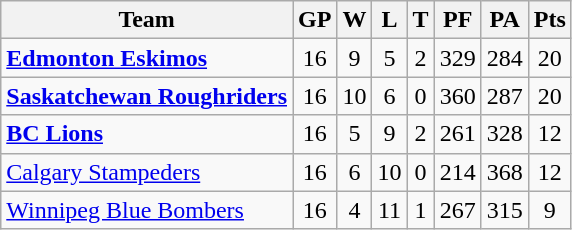<table class="wikitable" style="float:left; margin-right:1em">
<tr>
<th>Team</th>
<th>GP</th>
<th>W</th>
<th>L</th>
<th>T</th>
<th>PF</th>
<th>PA</th>
<th>Pts</th>
</tr>
<tr align="center">
<td align="left"><strong><a href='#'>Edmonton Eskimos</a></strong></td>
<td>16</td>
<td>9</td>
<td>5</td>
<td>2</td>
<td>329</td>
<td>284</td>
<td>20</td>
</tr>
<tr align="center">
<td align="left"><strong><a href='#'>Saskatchewan Roughriders</a></strong></td>
<td>16</td>
<td>10</td>
<td>6</td>
<td>0</td>
<td>360</td>
<td>287</td>
<td>20</td>
</tr>
<tr align="center">
<td align="left"><strong><a href='#'>BC Lions</a></strong></td>
<td>16</td>
<td>5</td>
<td>9</td>
<td>2</td>
<td>261</td>
<td>328</td>
<td>12</td>
</tr>
<tr align="center">
<td align="left"><a href='#'>Calgary Stampeders</a></td>
<td>16</td>
<td>6</td>
<td>10</td>
<td>0</td>
<td>214</td>
<td>368</td>
<td>12</td>
</tr>
<tr align="center">
<td align="left"><a href='#'>Winnipeg Blue Bombers</a></td>
<td>16</td>
<td>4</td>
<td>11</td>
<td>1</td>
<td>267</td>
<td>315</td>
<td>9</td>
</tr>
</table>
